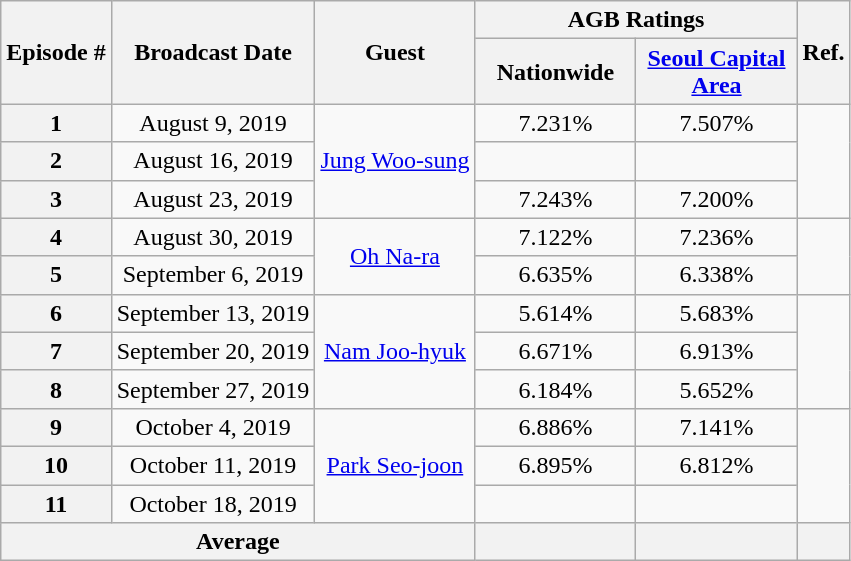<table class="wikitable" style="text-align:center;">
<tr>
<th rowspan=2>Episode #</th>
<th rowspan=2>Broadcast Date</th>
<th class="unsortable" rowspan=2>Guest</th>
<th colspan=2>AGB Ratings</th>
<th rowspan="2">Ref.</th>
</tr>
<tr>
<th width=100>Nationwide</th>
<th width=100><a href='#'>Seoul Capital Area</a></th>
</tr>
<tr>
<th>1</th>
<td>August 9, 2019</td>
<td rowspan=3><a href='#'>Jung Woo-sung</a></td>
<td>7.231%</td>
<td>7.507%</td>
<td rowspan=3></td>
</tr>
<tr>
<th>2</th>
<td>August 16, 2019</td>
<td></td>
<td></td>
</tr>
<tr>
<th>3</th>
<td>August 23, 2019</td>
<td>7.243%</td>
<td>7.200%</td>
</tr>
<tr>
<th>4</th>
<td>August 30, 2019</td>
<td rowspan=2><a href='#'>Oh Na-ra</a></td>
<td>7.122%</td>
<td>7.236%</td>
<td rowspan=2></td>
</tr>
<tr>
<th>5</th>
<td>September 6, 2019</td>
<td>6.635%</td>
<td>6.338%</td>
</tr>
<tr>
<th>6</th>
<td>September 13, 2019</td>
<td rowspan=3><a href='#'>Nam Joo-hyuk</a></td>
<td>5.614%</td>
<td>5.683%</td>
<td rowspan=3></td>
</tr>
<tr>
<th>7</th>
<td>September 20, 2019</td>
<td>6.671%</td>
<td>6.913%</td>
</tr>
<tr>
<th>8</th>
<td>September 27, 2019</td>
<td>6.184%</td>
<td>5.652%</td>
</tr>
<tr>
<th>9</th>
<td>October 4, 2019</td>
<td rowspan=3><a href='#'>Park Seo-joon</a></td>
<td>6.886%</td>
<td>7.141%</td>
<td rowspan=3></td>
</tr>
<tr>
<th>10</th>
<td>October 11, 2019</td>
<td>6.895%</td>
<td>6.812%</td>
</tr>
<tr>
<th>11</th>
<td>October 18, 2019</td>
<td></td>
<td></td>
</tr>
<tr>
<th colspan="3">Average</th>
<th></th>
<th></th>
<th></th>
</tr>
</table>
